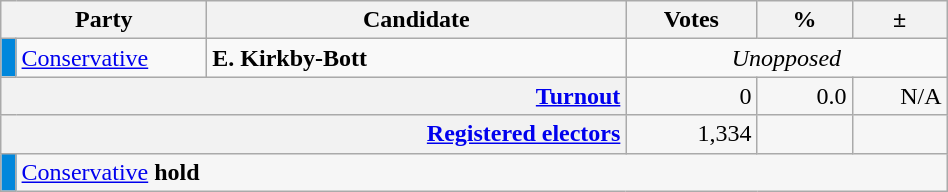<table class=wikitable>
<tr>
<th scope="col" colspan="2" style="width: 130px">Party</th>
<th scope="col" style="width: 17em">Candidate</th>
<th scope="col" style="width: 5em">Votes</th>
<th scope="col" style="width: 3.5em">%</th>
<th scope="col" style="width: 3.5em">±</th>
</tr>
<tr>
<td style="background:#0087DC;"></td>
<td><a href='#'>Conservative</a></td>
<td><strong>E. Kirkby-Bott</strong></td>
<td style="text-align: center; "colspan="3"><em>Unopposed</em></td>
</tr>
<tr style="background-color:#F6F6F6">
<th colspan="3" style="text-align: right; margin-right: 0.5em"><a href='#'>Turnout</a></th>
<td style="text-align: right; margin-right: 0.5em">0</td>
<td style="text-align: right; margin-right: 0.5em">0.0</td>
<td style="text-align: right; margin-right: 0.5em">N/A</td>
</tr>
<tr style="background-color:#F6F6F6;">
<th colspan="3" style="text-align:right;"><a href='#'>Registered electors</a></th>
<td style="text-align:right; margin-right:0.5em">1,334</td>
<td></td>
<td></td>
</tr>
<tr style="background-color:#F6F6F6">
<td style="background:#0087DC;"></td>
<td colspan="5"><a href='#'>Conservative</a> <strong>hold</strong></td>
</tr>
</table>
